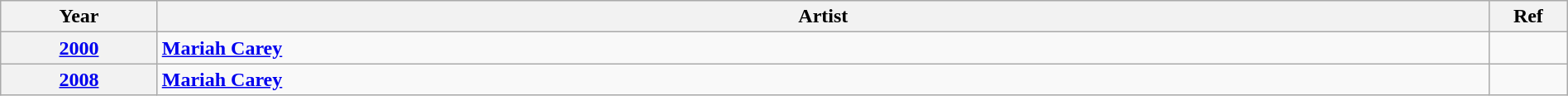<table class="wikitable" width="100%">
<tr>
<th width="10%">Year</th>
<th width="85%">Artist</th>
<th width="5%">Ref</th>
</tr>
<tr>
<th align="center"><a href='#'>2000<br></a></th>
<td><strong><a href='#'>Mariah Carey</a></strong></td>
<td align="center"></td>
</tr>
<tr>
<th align="center"><a href='#'>2008<br></a></th>
<td><strong><a href='#'>Mariah Carey</a></strong> </td>
<td align="center"></td>
</tr>
</table>
